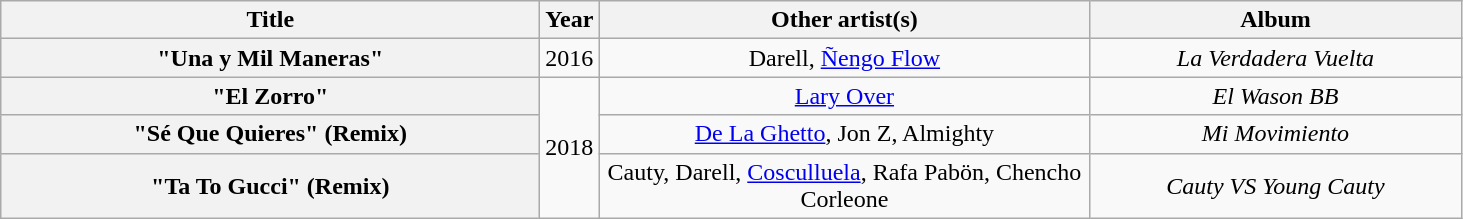<table class="wikitable sortable plainrowheaders" style="text-align:center;">
<tr>
<th scope="col" style="width:22em;">Title</th>
<th scope="col" style="width:1em;">Year</th>
<th scope="col" style="width:20em;">Other artist(s)</th>
<th scope="col" style="width:15em;">Album</th>
</tr>
<tr>
<th scope="row">"Una y Mil Maneras"</th>
<td rowspan="1">2016</td>
<td>Darell, <a href='#'>Ñengo Flow</a></td>
<td><em>La Verdadera Vuelta</em></td>
</tr>
<tr>
<th scope="row">"El Zorro"</th>
<td rowspan="3">2018</td>
<td><a href='#'>Lary Over</a></td>
<td><em>El Wason BB</em></td>
</tr>
<tr>
<th scope="row">"Sé Que Quieres" (Remix)</th>
<td><a href='#'>De La Ghetto</a>, Jon Z, Almighty</td>
<td><em>Mi Movimiento</em></td>
</tr>
<tr>
<th scope="row">"Ta To Gucci" (Remix)</th>
<td>Cauty, Darell, <a href='#'>Cosculluela</a>, Rafa Pabön, Chencho Corleone</td>
<td><em>Cauty VS Young Cauty</em></td>
</tr>
</table>
